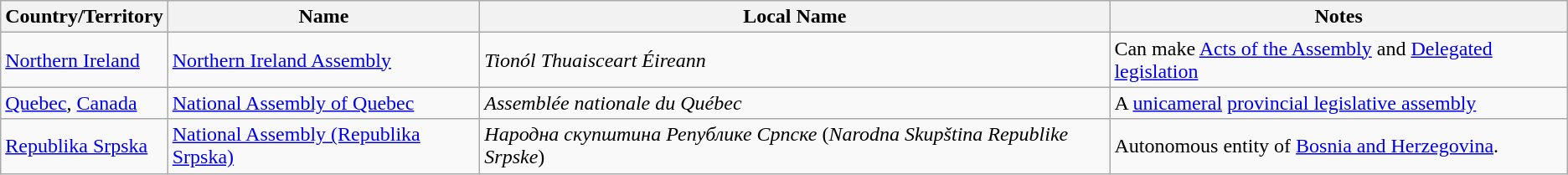<table class="wikitable">
<tr>
<th>Country/Territory</th>
<th>Name</th>
<th>Local Name</th>
<th>Notes</th>
</tr>
<tr>
<td><a href='#'>Northern Ireland</a></td>
<td><a href='#'>Northern Ireland Assembly</a></td>
<td><em>Tionól Thuaisceart Éireann</em></td>
<td>Can make <a href='#'>Acts of the Assembly</a> and <a href='#'>Delegated legislation</a></td>
</tr>
<tr>
<td><a href='#'>Quebec</a>, <a href='#'>Canada</a></td>
<td><a href='#'>National Assembly of Quebec</a></td>
<td><em>Assemblée nationale du Québec</em></td>
<td>A <a href='#'>unicameral</a> <a href='#'>provincial legislative assembly</a></td>
</tr>
<tr>
<td><a href='#'>Republika Srpska</a></td>
<td><a href='#'>National Assembly (Republika Srpska)</a></td>
<td><em>Народна скупштина Републике Српске</em> (<em>Narodna Skupština Republike Srpske</em>)</td>
<td>Autonomous entity of <a href='#'>Bosnia and Herzegovina</a>.</td>
</tr>
</table>
